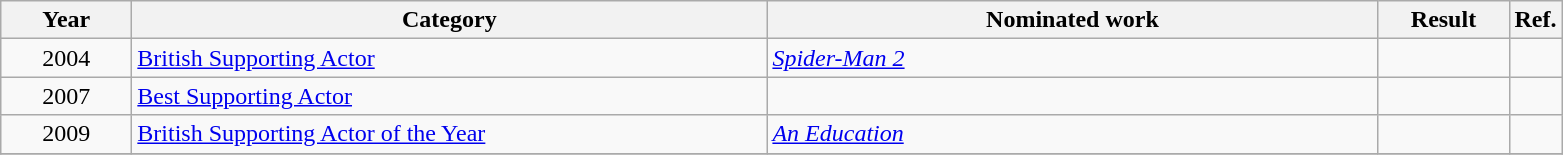<table class=wikitable>
<tr>
<th scope="col" style="width:5em;">Year</th>
<th scope="col" style="width:26em;">Category</th>
<th scope="col" style="width:25em;">Nominated work</th>
<th scope="col" style="width:5em;">Result</th>
<th>Ref.</th>
</tr>
<tr>
<td style="text-align:center;">2004</td>
<td><a href='#'>British Supporting Actor</a></td>
<td><em><a href='#'>Spider-Man 2</a></em></td>
<td></td>
<td></td>
</tr>
<tr>
<td style="text-align:center;">2007</td>
<td><a href='#'>Best Supporting Actor</a></td>
<td><em></em></td>
<td></td>
<td></td>
</tr>
<tr>
<td style="text-align:center;">2009</td>
<td><a href='#'>British Supporting Actor of the Year</a></td>
<td><em><a href='#'>An Education</a></em></td>
<td></td>
<td></td>
</tr>
<tr>
</tr>
</table>
